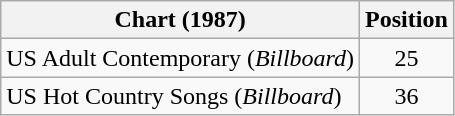<table class="wikitable sortable">
<tr>
<th>Chart (1987)</th>
<th>Position</th>
</tr>
<tr>
<td>US Adult Contemporary (<em>Billboard</em>)</td>
<td align="center">25</td>
</tr>
<tr>
<td>US Hot Country Songs (<em>Billboard</em>)</td>
<td align="center">36</td>
</tr>
</table>
